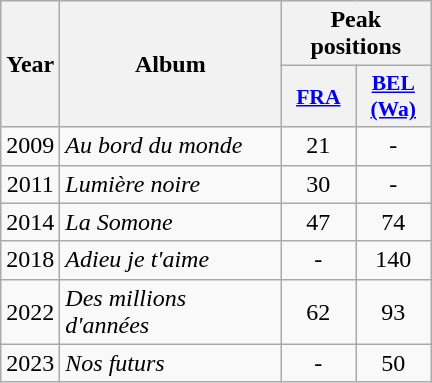<table class="wikitable">
<tr>
<th align="center" rowspan="2" width="10">Year</th>
<th align="center" rowspan="2" width="140">Album</th>
<th align="center" colspan="2" width="20">Peak positions</th>
</tr>
<tr>
<th scope="col" style="width:3em;font-size:90%;"><a href='#'>FRA</a><br></th>
<th scope="col" style="width:3em;font-size:90%;"><a href='#'>BEL <br>(Wa)</a><br></th>
</tr>
<tr>
<td style="text-align:center;">2009</td>
<td><em>Au bord du monde</em></td>
<td style="text-align:center;">21</td>
<td style="text-align:center;">-</td>
</tr>
<tr>
<td style="text-align:center;">2011</td>
<td><em>Lumière noire</em></td>
<td style="text-align:center;">30</td>
<td style="text-align:center;">-</td>
</tr>
<tr>
<td style="text-align:center;">2014</td>
<td><em>La Somone</em></td>
<td style="text-align:center;">47</td>
<td style="text-align:center;">74</td>
</tr>
<tr>
<td style="text-align:center;">2018</td>
<td><em>Adieu je t'aime</em></td>
<td style="text-align:center;">-</td>
<td style="text-align:center;">140</td>
</tr>
<tr>
<td style="text-align:center;">2022</td>
<td><em>Des millions d'années</em></td>
<td style="text-align:center;">62</td>
<td style="text-align:center;">93</td>
</tr>
<tr>
<td style="text-align:center;">2023</td>
<td><em>Nos futurs</em></td>
<td style="text-align:center;">-</td>
<td style="text-align:center;">50</td>
</tr>
</table>
